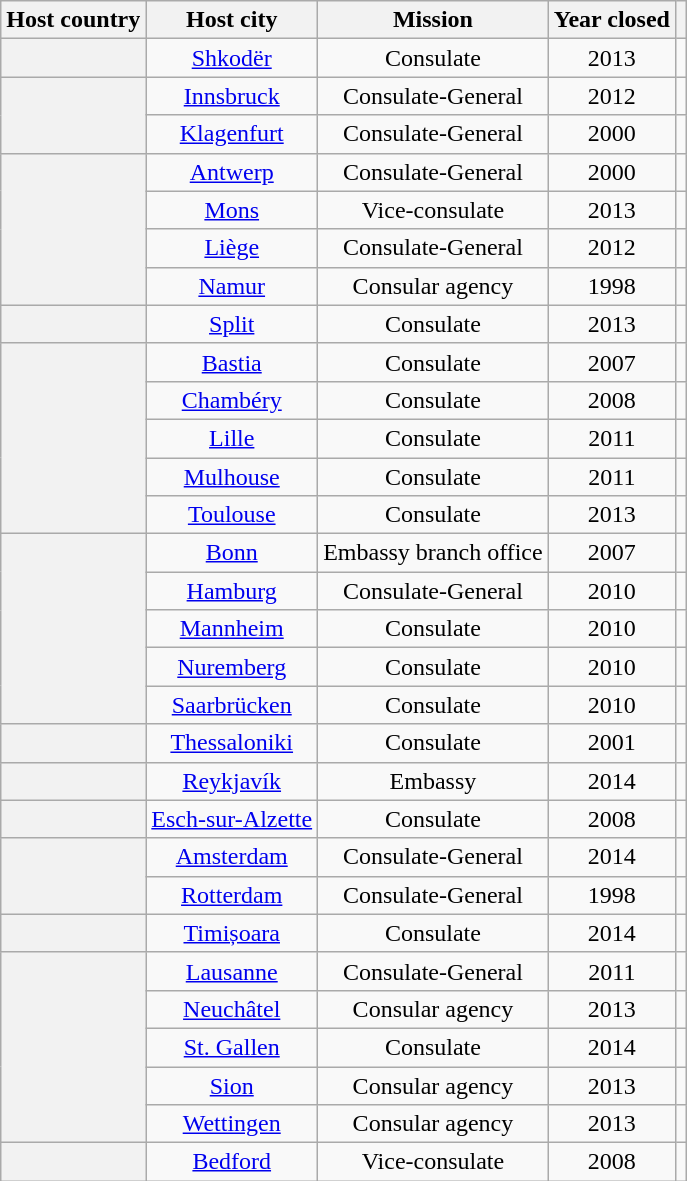<table class="wikitable plainrowheaders" style="text-align:center;">
<tr>
<th scope="col">Host country</th>
<th scope="col">Host city</th>
<th scope="col">Mission</th>
<th scope="col">Year closed</th>
<th scope="col"></th>
</tr>
<tr>
<th scope="row"></th>
<td><a href='#'>Shkodër</a></td>
<td>Consulate</td>
<td>2013</td>
<td></td>
</tr>
<tr>
<th scope="row" rowspan="2"></th>
<td><a href='#'>Innsbruck</a></td>
<td>Consulate-General</td>
<td>2012</td>
<td></td>
</tr>
<tr>
<td><a href='#'>Klagenfurt</a></td>
<td>Consulate-General</td>
<td>2000</td>
<td></td>
</tr>
<tr>
<th scope="row" rowspan="4"></th>
<td><a href='#'>Antwerp</a></td>
<td>Consulate-General</td>
<td>2000</td>
<td></td>
</tr>
<tr>
<td><a href='#'>Mons</a></td>
<td>Vice-consulate</td>
<td>2013</td>
<td></td>
</tr>
<tr>
<td><a href='#'>Liège</a></td>
<td>Consulate-General</td>
<td>2012</td>
<td></td>
</tr>
<tr>
<td><a href='#'>Namur</a></td>
<td>Consular agency</td>
<td>1998</td>
<td></td>
</tr>
<tr>
<th scope="row"></th>
<td><a href='#'>Split</a></td>
<td>Consulate</td>
<td>2013</td>
<td></td>
</tr>
<tr>
<th scope="row" rowspan="5"></th>
<td><a href='#'>Bastia</a></td>
<td>Consulate</td>
<td>2007</td>
<td></td>
</tr>
<tr>
<td><a href='#'>Chambéry</a></td>
<td>Consulate</td>
<td>2008</td>
<td></td>
</tr>
<tr>
<td><a href='#'>Lille</a></td>
<td>Consulate</td>
<td>2011</td>
<td></td>
</tr>
<tr>
<td><a href='#'>Mulhouse</a></td>
<td>Consulate</td>
<td>2011</td>
<td></td>
</tr>
<tr>
<td><a href='#'>Toulouse</a></td>
<td>Consulate</td>
<td>2013</td>
<td></td>
</tr>
<tr>
<th scope="row" rowspan="5"></th>
<td><a href='#'>Bonn</a></td>
<td>Embassy branch office</td>
<td>2007</td>
<td></td>
</tr>
<tr>
<td><a href='#'>Hamburg</a></td>
<td>Consulate-General</td>
<td>2010</td>
<td></td>
</tr>
<tr>
<td><a href='#'>Mannheim</a></td>
<td>Consulate</td>
<td>2010</td>
<td></td>
</tr>
<tr>
<td><a href='#'>Nuremberg</a></td>
<td>Consulate</td>
<td>2010</td>
<td></td>
</tr>
<tr>
<td><a href='#'>Saarbrücken</a></td>
<td>Consulate</td>
<td>2010</td>
<td></td>
</tr>
<tr>
<th scope="row"></th>
<td><a href='#'>Thessaloniki</a></td>
<td>Consulate</td>
<td>2001</td>
<td></td>
</tr>
<tr>
<th scope="row"></th>
<td><a href='#'>Reykjavík</a></td>
<td>Embassy</td>
<td>2014</td>
<td></td>
</tr>
<tr>
<th scope="row"></th>
<td><a href='#'>Esch-sur-Alzette</a></td>
<td>Consulate</td>
<td>2008</td>
<td></td>
</tr>
<tr>
<th scope="row" rowspan="2"></th>
<td><a href='#'>Amsterdam</a></td>
<td>Consulate-General</td>
<td>2014</td>
<td></td>
</tr>
<tr>
<td><a href='#'>Rotterdam</a></td>
<td>Consulate-General</td>
<td>1998</td>
<td></td>
</tr>
<tr>
<th scope="row"></th>
<td><a href='#'>Timișoara</a></td>
<td>Consulate</td>
<td>2014</td>
<td></td>
</tr>
<tr>
<th scope="row"  rowspan="5"></th>
<td><a href='#'>Lausanne</a></td>
<td>Consulate-General</td>
<td>2011</td>
<td></td>
</tr>
<tr>
<td><a href='#'>Neuchâtel</a></td>
<td>Consular agency</td>
<td>2013</td>
<td></td>
</tr>
<tr>
<td><a href='#'>St. Gallen</a></td>
<td>Consulate</td>
<td>2014</td>
<td></td>
</tr>
<tr>
<td><a href='#'>Sion</a></td>
<td>Consular agency</td>
<td>2013</td>
<td></td>
</tr>
<tr>
<td><a href='#'>Wettingen</a></td>
<td>Consular agency</td>
<td>2013</td>
<td></td>
</tr>
<tr>
<th scope="row"></th>
<td><a href='#'>Bedford</a></td>
<td>Vice-consulate</td>
<td>2008</td>
<td></td>
</tr>
</table>
